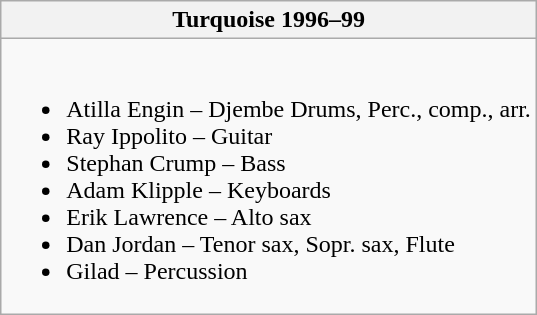<table class="wikitable">
<tr>
<th>Turquoise 1996–99</th>
</tr>
<tr>
<td><br><ul><li>Atilla Engin – Djembe Drums, Perc., comp., arr.</li><li>Ray Ippolito – Guitar</li><li>Stephan Crump – Bass</li><li>Adam Klipple – Keyboards</li><li>Erik Lawrence – Alto sax</li><li>Dan Jordan – Tenor sax, Sopr. sax, Flute</li><li>Gilad – Percussion</li></ul></td>
</tr>
</table>
